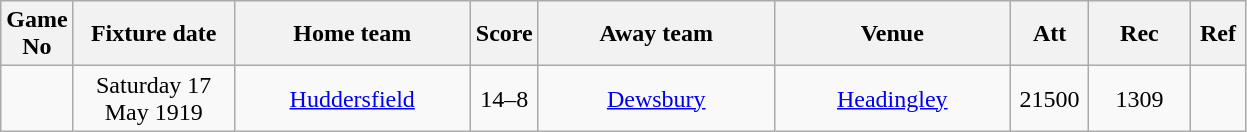<table class="wikitable" style="text-align:center;">
<tr>
<th width=20 abbr="No">Game No</th>
<th width=100 abbr="Date">Fixture date</th>
<th width=150 abbr="Home team">Home team</th>
<th width=20 abbr="Score">Score</th>
<th width=150 abbr="Away team">Away team</th>
<th width=150 abbr="Venue">Venue</th>
<th width=45 abbr="Att">Att</th>
<th width=60 abbr="Rec">Rec</th>
<th width=30 abbr="Ref">Ref</th>
</tr>
<tr>
<td></td>
<td>Saturday 17 May 1919</td>
<td><a href='#'>Huddersfield</a></td>
<td>14–8</td>
<td><a href='#'>Dewsbury</a></td>
<td><a href='#'>Headingley</a></td>
<td>21500</td>
<td>1309</td>
<td></td>
</tr>
</table>
